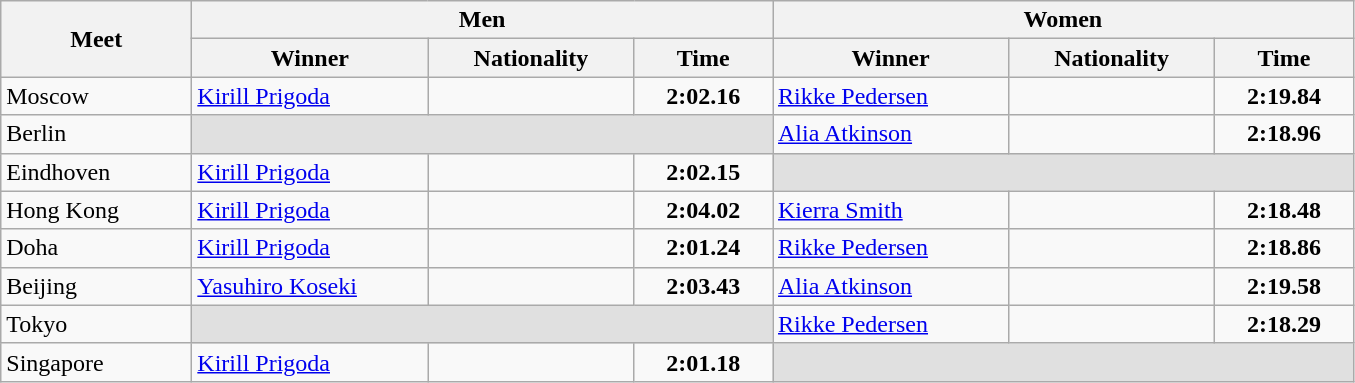<table class="wikitable">
<tr>
<th width=120 rowspan="2">Meet</th>
<th colspan="3">Men</th>
<th colspan="3">Women</th>
</tr>
<tr>
<th width=150>Winner</th>
<th width=130>Nationality</th>
<th width=85>Time</th>
<th width=150>Winner</th>
<th width=130>Nationality</th>
<th width=85>Time</th>
</tr>
<tr>
<td>Moscow</td>
<td><a href='#'>Kirill Prigoda</a></td>
<td></td>
<td align=center><strong>2:02.16</strong></td>
<td><a href='#'>Rikke Pedersen</a></td>
<td></td>
<td align=center><strong>2:19.84</strong></td>
</tr>
<tr>
<td>Berlin</td>
<td colspan=3 bgcolor=E0E0E0></td>
<td><a href='#'>Alia Atkinson</a></td>
<td></td>
<td align=center><strong>2:18.96</strong></td>
</tr>
<tr>
<td>Eindhoven</td>
<td><a href='#'>Kirill Prigoda</a></td>
<td></td>
<td align=center><strong>2:02.15</strong></td>
<td colspan=3 bgcolor=E0E0E0></td>
</tr>
<tr>
<td>Hong Kong</td>
<td><a href='#'>Kirill Prigoda</a></td>
<td></td>
<td align=center><strong>2:04.02</strong></td>
<td><a href='#'>Kierra Smith</a></td>
<td></td>
<td align=center><strong>2:18.48</strong></td>
</tr>
<tr>
<td>Doha</td>
<td><a href='#'>Kirill Prigoda</a></td>
<td></td>
<td align=center><strong>2:01.24</strong></td>
<td><a href='#'>Rikke Pedersen</a></td>
<td></td>
<td align=center><strong>2:18.86</strong></td>
</tr>
<tr>
<td>Beijing</td>
<td><a href='#'>Yasuhiro Koseki</a></td>
<td></td>
<td align=center><strong>2:03.43</strong></td>
<td><a href='#'>Alia Atkinson</a></td>
<td></td>
<td align=center><strong>2:19.58</strong></td>
</tr>
<tr>
<td>Tokyo</td>
<td colspan=3 bgcolor=e0e0e0></td>
<td><a href='#'>Rikke Pedersen</a></td>
<td></td>
<td align=center><strong>2:18.29</strong></td>
</tr>
<tr>
<td>Singapore</td>
<td><a href='#'>Kirill Prigoda</a></td>
<td></td>
<td align=center><strong>2:01.18</strong></td>
<td colspan="3" bgcolor="e0e0e0"></td>
</tr>
</table>
